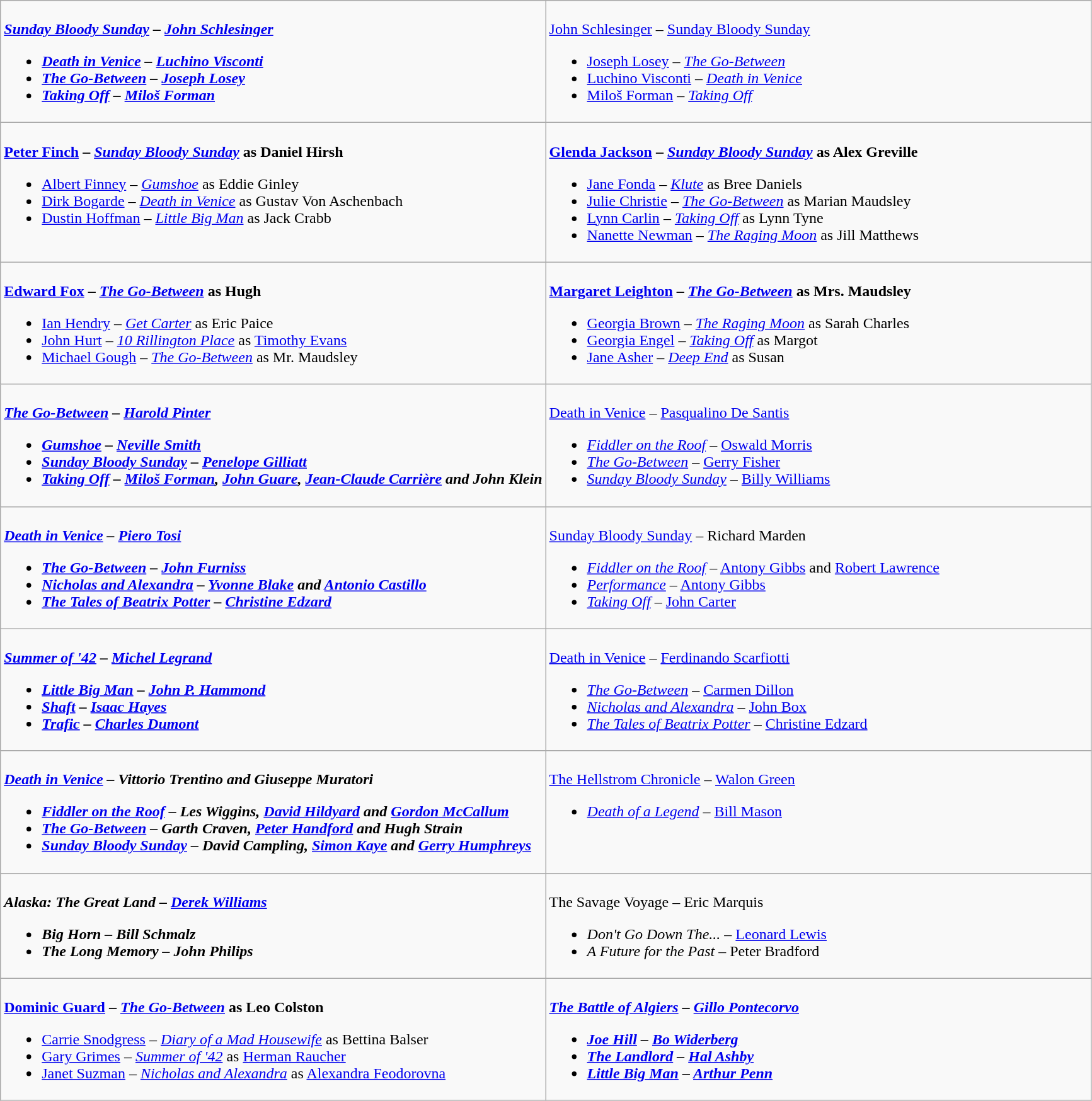<table class=wikitable>
<tr>
<td valign="top" width="50%"><br><strong><em><a href='#'>Sunday Bloody Sunday</a><em> – <a href='#'>John Schlesinger</a><strong><ul><li></em><a href='#'>Death in Venice</a><em> – <a href='#'>Luchino Visconti</a></li><li></em><a href='#'>The Go-Between</a><em> – <a href='#'>Joseph Losey</a></li><li></em><a href='#'>Taking Off</a><em> – <a href='#'>Miloš Forman</a></li></ul></td>
<td valign="top" width="50%"><br></strong><a href='#'>John Schlesinger</a> – </em><a href='#'>Sunday Bloody Sunday</a></em></strong><ul><li><a href='#'>Joseph Losey</a> – <em><a href='#'>The Go-Between</a></em></li><li><a href='#'>Luchino Visconti</a> – <em><a href='#'>Death in Venice</a></em></li><li><a href='#'>Miloš Forman</a> – <em><a href='#'>Taking Off</a></em></li></ul></td>
</tr>
<tr>
<td valign="top" width="50%"><br><strong><a href='#'>Peter Finch</a> – <em><a href='#'>Sunday Bloody Sunday</a></em> as Daniel Hirsh</strong><ul><li><a href='#'>Albert Finney</a> – <em><a href='#'>Gumshoe</a></em> as Eddie Ginley</li><li><a href='#'>Dirk Bogarde</a> – <em><a href='#'>Death in Venice</a></em> as Gustav Von Aschenbach</li><li><a href='#'>Dustin Hoffman</a> – <em><a href='#'>Little Big Man</a></em> as Jack Crabb</li></ul></td>
<td valign="top" width="50%"><br><strong><a href='#'>Glenda Jackson</a> – <em><a href='#'>Sunday Bloody Sunday</a></em> as Alex Greville</strong><ul><li><a href='#'>Jane Fonda</a> – <em><a href='#'>Klute</a></em> as Bree Daniels</li><li><a href='#'>Julie Christie</a> – <em><a href='#'>The Go-Between</a></em> as Marian Maudsley</li><li><a href='#'>Lynn Carlin</a> – <em><a href='#'>Taking Off</a></em> as Lynn Tyne</li><li><a href='#'>Nanette Newman</a> – <em><a href='#'>The Raging Moon</a></em> as Jill Matthews</li></ul></td>
</tr>
<tr>
<td valign="top" width="50%"><br><strong><a href='#'>Edward Fox</a> – <em><a href='#'>The Go-Between</a></em> as Hugh</strong><ul><li><a href='#'>Ian Hendry</a> – <em><a href='#'>Get Carter</a></em> as Eric Paice</li><li><a href='#'>John Hurt</a> – <em><a href='#'>10 Rillington Place</a></em> as <a href='#'>Timothy Evans</a></li><li><a href='#'>Michael Gough</a> – <em><a href='#'>The Go-Between</a></em> as Mr. Maudsley</li></ul></td>
<td valign="top" width="50%"><br><strong><a href='#'>Margaret Leighton</a> – <em><a href='#'>The Go-Between</a></em> as Mrs. Maudsley</strong><ul><li><a href='#'>Georgia Brown</a> – <em><a href='#'>The Raging Moon</a></em> as Sarah Charles</li><li><a href='#'>Georgia Engel</a> – <em><a href='#'>Taking Off</a></em> as Margot</li><li><a href='#'>Jane Asher</a> – <em><a href='#'>Deep End</a></em> as Susan</li></ul></td>
</tr>
<tr>
<td valign="top" width="50%"><br><strong><em><a href='#'>The Go-Between</a><em> – <a href='#'>Harold Pinter</a><strong><ul><li></em><a href='#'>Gumshoe</a><em> – <a href='#'>Neville Smith</a></li><li></em><a href='#'>Sunday Bloody Sunday</a><em> – <a href='#'>Penelope Gilliatt</a></li><li></em><a href='#'>Taking Off</a><em> – <a href='#'>Miloš Forman</a>, <a href='#'>John Guare</a>, <a href='#'>Jean-Claude Carrière</a> and John Klein</li></ul></td>
<td valign="top" width="50%"><br></em></strong><a href='#'>Death in Venice</a></em> – <a href='#'>Pasqualino De Santis</a></strong><ul><li><em><a href='#'>Fiddler on the Roof</a></em> – <a href='#'>Oswald Morris</a></li><li><em><a href='#'>The Go-Between</a></em> – <a href='#'>Gerry Fisher</a></li><li><em><a href='#'>Sunday Bloody Sunday</a></em> – <a href='#'>Billy Williams</a></li></ul></td>
</tr>
<tr>
<td valign="top" width="50%"><br><strong><em><a href='#'>Death in Venice</a><em> – <a href='#'>Piero Tosi</a><strong><ul><li></em><a href='#'>The Go-Between</a><em> – <a href='#'>John Furniss</a></li><li></em><a href='#'>Nicholas and Alexandra</a><em> – <a href='#'>Yvonne Blake</a> and <a href='#'>Antonio Castillo</a></li><li></em><a href='#'>The Tales of Beatrix Potter</a><em> – <a href='#'>Christine Edzard</a></li></ul></td>
<td valign="top" width="50%"><br></em></strong><a href='#'>Sunday Bloody Sunday</a></em> – Richard Marden</strong><ul><li><em><a href='#'>Fiddler on the Roof</a></em> – <a href='#'>Antony Gibbs</a> and <a href='#'>Robert Lawrence</a></li><li><em><a href='#'>Performance</a></em> – <a href='#'>Antony Gibbs</a></li><li><em><a href='#'>Taking Off</a></em> – <a href='#'>John Carter</a></li></ul></td>
</tr>
<tr>
<td valign="top" width="50%"><br><strong><em><a href='#'>Summer of '42</a><em> – <a href='#'>Michel Legrand</a><strong><ul><li></em><a href='#'>Little Big Man</a><em> – <a href='#'>John P. Hammond</a></li><li></em><a href='#'>Shaft</a><em> – <a href='#'>Isaac Hayes</a></li><li></em><a href='#'>Trafic</a><em> – <a href='#'>Charles Dumont</a></li></ul></td>
<td valign="top" width="50%"><br></em></strong><a href='#'>Death in Venice</a></em> – <a href='#'>Ferdinando Scarfiotti</a></strong><ul><li><em><a href='#'>The Go-Between</a></em> – <a href='#'>Carmen Dillon</a></li><li><em><a href='#'>Nicholas and Alexandra</a></em> – <a href='#'>John Box</a></li><li><em><a href='#'>The Tales of Beatrix Potter</a></em> – <a href='#'>Christine Edzard</a></li></ul></td>
</tr>
<tr>
<td valign="top" width="50%"><br><strong><em><a href='#'>Death in Venice</a><em> – Vittorio Trentino and Giuseppe Muratori<strong><ul><li></em><a href='#'>Fiddler on the Roof</a><em> – Les Wiggins, <a href='#'>David Hildyard</a> and <a href='#'>Gordon McCallum</a></li><li></em><a href='#'>The Go-Between</a><em> – Garth Craven, <a href='#'>Peter Handford</a> and Hugh Strain</li><li></em><a href='#'>Sunday Bloody Sunday</a><em> – David Campling, <a href='#'>Simon Kaye</a> and <a href='#'>Gerry Humphreys</a></li></ul></td>
<td valign="top" width="50%"><br></em></strong><a href='#'>The Hellstrom Chronicle</a></em> – <a href='#'>Walon Green</a></strong><ul><li><em><a href='#'>Death of a Legend</a></em> – <a href='#'>Bill Mason</a></li></ul></td>
</tr>
<tr>
<td valign="top" width="50%"><br><strong><em>Alaska: The Great Land<em> – <a href='#'>Derek Williams</a><strong><ul><li></em>Big Horn<em> – Bill Schmalz</li><li></em>The Long Memory<em> – John Philips</li></ul></td>
<td valign="top" width="50%"><br></em></strong>The Savage Voyage</em> – Eric Marquis</strong><ul><li><em>Don't Go Down The...</em> – <a href='#'>Leonard Lewis</a></li><li><em>A Future for the Past</em> – Peter Bradford</li></ul></td>
</tr>
<tr>
<td valign="top" width="50%"><br><strong><a href='#'>Dominic Guard</a> – <em><a href='#'>The Go-Between</a></em> as Leo Colston</strong><ul><li><a href='#'>Carrie Snodgress</a> – <em><a href='#'>Diary of a Mad Housewife</a></em> as Bettina Balser</li><li><a href='#'>Gary Grimes</a> – <em><a href='#'>Summer of '42</a></em> as <a href='#'>Herman Raucher</a></li><li><a href='#'>Janet Suzman</a> – <em><a href='#'>Nicholas and Alexandra</a></em> as <a href='#'>Alexandra Feodorovna</a></li></ul></td>
<td valign="top" width="50%"><br><strong><em><a href='#'>The Battle of Algiers</a><em> – <a href='#'>Gillo Pontecorvo</a><strong><ul><li></em><a href='#'>Joe Hill</a><em> – <a href='#'>Bo Widerberg</a></li><li></em><a href='#'>The Landlord</a><em> – <a href='#'>Hal Ashby</a></li><li></em><a href='#'>Little Big Man</a><em> – <a href='#'>Arthur Penn</a></li></ul></td>
</tr>
</table>
